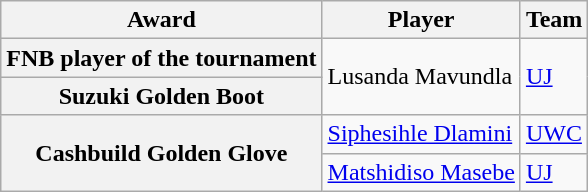<table class="wikitable">
<tr>
<th>Award</th>
<th>Player</th>
<th>Team</th>
</tr>
<tr>
<th>FNB player of the tournament</th>
<td rowspan="2">Lusanda Mavundla</td>
<td rowspan="2"><a href='#'>UJ</a></td>
</tr>
<tr>
<th>Suzuki Golden Boot</th>
</tr>
<tr>
<th rowspan="2">Cashbuild Golden Glove</th>
<td><a href='#'>Siphesihle Dlamini</a></td>
<td><a href='#'>UWC</a></td>
</tr>
<tr>
<td><a href='#'>Matshidiso Masebe</a></td>
<td><a href='#'>UJ</a></td>
</tr>
</table>
